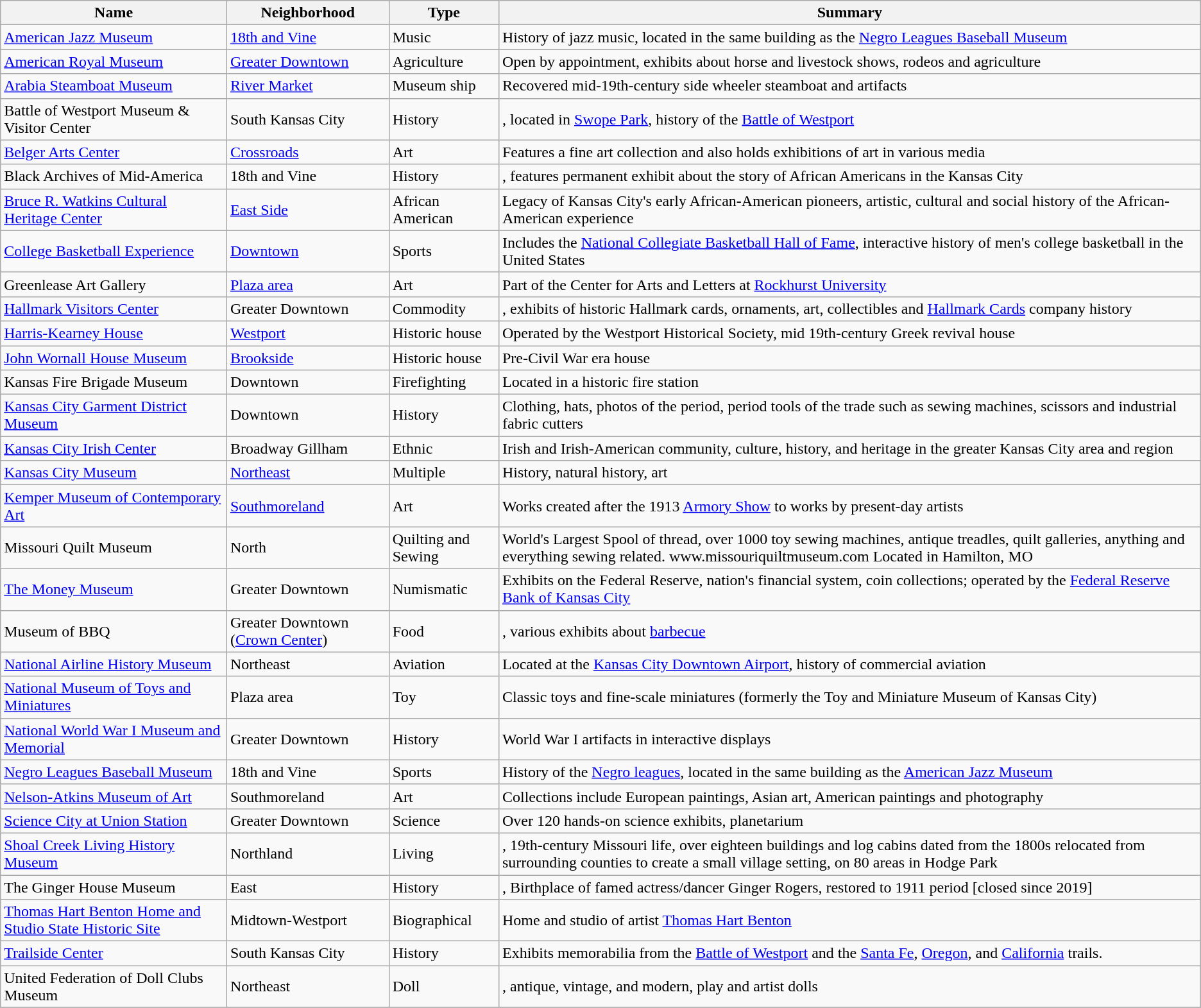<table class="wikitable sortable">
<tr>
<th>Name</th>
<th>Neighborhood</th>
<th>Type</th>
<th>Summary</th>
</tr>
<tr>
<td><a href='#'>American Jazz Museum</a></td>
<td><a href='#'>18th and Vine</a></td>
<td>Music</td>
<td>History of jazz music, located in the same building as the <a href='#'>Negro Leagues Baseball Museum</a></td>
</tr>
<tr>
<td><a href='#'>American Royal Museum</a></td>
<td><a href='#'>Greater Downtown</a></td>
<td>Agriculture</td>
<td>Open by appointment, exhibits about horse and livestock shows, rodeos and agriculture</td>
</tr>
<tr>
<td><a href='#'>Arabia Steamboat Museum</a></td>
<td><a href='#'>River Market</a></td>
<td>Museum ship</td>
<td>Recovered mid-19th-century side wheeler steamboat and artifacts</td>
</tr>
<tr>
<td>Battle of Westport Museum & Visitor Center</td>
<td>South Kansas City</td>
<td>History</td>
<td>, located in <a href='#'>Swope Park</a>, history of the <a href='#'>Battle of Westport</a></td>
</tr>
<tr>
<td><a href='#'>Belger Arts Center</a></td>
<td><a href='#'>Crossroads</a></td>
<td>Art</td>
<td>Features a fine art collection and also holds exhibitions of art in various media</td>
</tr>
<tr>
<td>Black Archives of Mid-America</td>
<td>18th and Vine</td>
<td>History</td>
<td>, features permanent exhibit about the story of African Americans in the Kansas City</td>
</tr>
<tr>
<td><a href='#'>Bruce R. Watkins Cultural Heritage Center</a></td>
<td><a href='#'>East Side</a></td>
<td>African American</td>
<td>Legacy of Kansas City's early African-American pioneers, artistic, cultural and social history of the African-American experience</td>
</tr>
<tr>
<td><a href='#'>College Basketball Experience</a></td>
<td><a href='#'>Downtown</a></td>
<td>Sports</td>
<td>Includes the <a href='#'>National Collegiate Basketball Hall of Fame</a>, interactive history of men's college basketball in the United States</td>
</tr>
<tr>
<td>Greenlease Art Gallery</td>
<td><a href='#'>Plaza area</a></td>
<td>Art</td>
<td>Part of the Center for Arts and Letters at <a href='#'>Rockhurst University</a></td>
</tr>
<tr>
<td><a href='#'>Hallmark Visitors Center</a></td>
<td>Greater Downtown</td>
<td>Commodity</td>
<td>, exhibits of historic Hallmark cards, ornaments, art, collectibles and <a href='#'>Hallmark Cards</a> company history</td>
</tr>
<tr>
<td><a href='#'>Harris-Kearney House</a></td>
<td><a href='#'>Westport</a></td>
<td>Historic house</td>
<td>Operated by the Westport Historical Society, mid 19th-century Greek revival house</td>
</tr>
<tr>
<td><a href='#'>John Wornall House Museum</a></td>
<td><a href='#'>Brookside</a></td>
<td>Historic house</td>
<td>Pre-Civil War era house</td>
</tr>
<tr>
<td>Kansas Fire Brigade Museum</td>
<td>Downtown</td>
<td>Firefighting</td>
<td>Located in a historic fire station</td>
</tr>
<tr>
<td><a href='#'>Kansas City Garment District Museum</a></td>
<td>Downtown</td>
<td>History</td>
<td>Clothing, hats, photos of the period, period tools of the trade such as sewing machines, scissors and industrial fabric cutters</td>
</tr>
<tr>
<td><a href='#'>Kansas City Irish Center</a></td>
<td>Broadway Gillham</td>
<td>Ethnic</td>
<td>Irish and Irish-American community, culture, history, and heritage in the greater Kansas City area and region</td>
</tr>
<tr>
<td><a href='#'>Kansas City Museum</a></td>
<td><a href='#'>Northeast</a></td>
<td>Multiple</td>
<td>History, natural history, art</td>
</tr>
<tr>
<td><a href='#'>Kemper Museum of Contemporary Art</a></td>
<td><a href='#'>Southmoreland</a></td>
<td>Art</td>
<td>Works created after the 1913 <a href='#'>Armory Show</a> to works by present-day artists</td>
</tr>
<tr>
<td>Missouri Quilt Museum</td>
<td>North</td>
<td>Quilting and Sewing</td>
<td>World's Largest Spool of thread, over 1000 toy sewing machines, antique treadles, quilt galleries, anything and everything sewing related.  www.missouriquiltmuseum.com  Located in Hamilton, MO</td>
</tr>
<tr>
<td><a href='#'>The Money Museum</a></td>
<td>Greater Downtown</td>
<td>Numismatic</td>
<td>Exhibits on the Federal Reserve, nation's financial system, coin collections; operated by the <a href='#'>Federal Reserve Bank of Kansas City</a></td>
</tr>
<tr>
<td>Museum of BBQ</td>
<td>Greater Downtown (<a href='#'>Crown Center</a>)</td>
<td>Food</td>
<td>, various exhibits about <a href='#'>barbecue</a></td>
</tr>
<tr>
<td><a href='#'>National Airline History Museum</a></td>
<td>Northeast</td>
<td>Aviation</td>
<td>Located at the <a href='#'>Kansas City Downtown Airport</a>, history of commercial aviation</td>
</tr>
<tr>
<td><a href='#'>National Museum of Toys and Miniatures</a></td>
<td>Plaza area</td>
<td>Toy</td>
<td>Classic toys and fine-scale miniatures (formerly the Toy and Miniature Museum of Kansas City)</td>
</tr>
<tr>
<td><a href='#'>National World War I Museum and Memorial</a></td>
<td>Greater Downtown</td>
<td>History</td>
<td>World War I artifacts in interactive displays</td>
</tr>
<tr>
<td><a href='#'>Negro Leagues Baseball Museum</a></td>
<td>18th and Vine</td>
<td>Sports</td>
<td>History of the <a href='#'>Negro leagues</a>, located in the same building as the <a href='#'>American Jazz Museum</a></td>
</tr>
<tr>
<td><a href='#'>Nelson-Atkins Museum of Art</a></td>
<td>Southmoreland</td>
<td>Art</td>
<td>Collections include European paintings, Asian art, American paintings and photography</td>
</tr>
<tr>
<td><a href='#'>Science City at Union Station</a></td>
<td>Greater Downtown</td>
<td>Science</td>
<td>Over 120 hands-on science exhibits, planetarium</td>
</tr>
<tr>
<td><a href='#'>Shoal Creek Living History Museum</a></td>
<td>Northland</td>
<td>Living</td>
<td>, 19th-century Missouri life, over eighteen buildings and log cabins dated from the 1800s relocated from surrounding counties to create a small village setting, on 80 areas in Hodge Park</td>
</tr>
<tr>
<td>The Ginger House Museum</td>
<td>East</td>
<td>History</td>
<td>, Birthplace of famed actress/dancer Ginger Rogers, restored to 1911 period [closed since 2019]</td>
</tr>
<tr>
<td><a href='#'>Thomas Hart Benton Home and Studio State Historic Site</a></td>
<td>Midtown-Westport</td>
<td>Biographical</td>
<td>Home and studio of artist <a href='#'>Thomas Hart Benton</a></td>
</tr>
<tr>
<td><a href='#'>Trailside Center</a></td>
<td>South Kansas City</td>
<td>History</td>
<td>Exhibits memorabilia from the <a href='#'>Battle of Westport</a> and the <a href='#'>Santa Fe</a>, <a href='#'>Oregon</a>, and <a href='#'>California</a> trails.</td>
</tr>
<tr>
<td>United Federation of Doll Clubs Museum</td>
<td>Northeast</td>
<td>Doll</td>
<td>, antique, vintage, and modern, play and artist dolls</td>
</tr>
<tr>
</tr>
</table>
